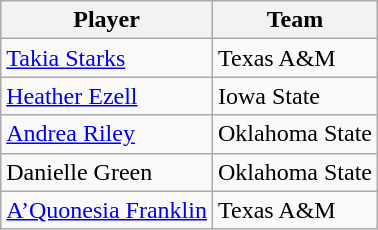<table class="wikitable">
<tr>
<th>Player</th>
<th>Team</th>
</tr>
<tr>
<td><a href='#'>Takia Starks</a></td>
<td>Texas A&M</td>
</tr>
<tr>
<td><a href='#'>Heather Ezell</a></td>
<td>Iowa State</td>
</tr>
<tr>
<td><a href='#'>Andrea Riley</a></td>
<td>Oklahoma State</td>
</tr>
<tr>
<td>Danielle Green</td>
<td>Oklahoma State</td>
</tr>
<tr>
<td><a href='#'>A’Quonesia Franklin</a></td>
<td>Texas A&M</td>
</tr>
</table>
